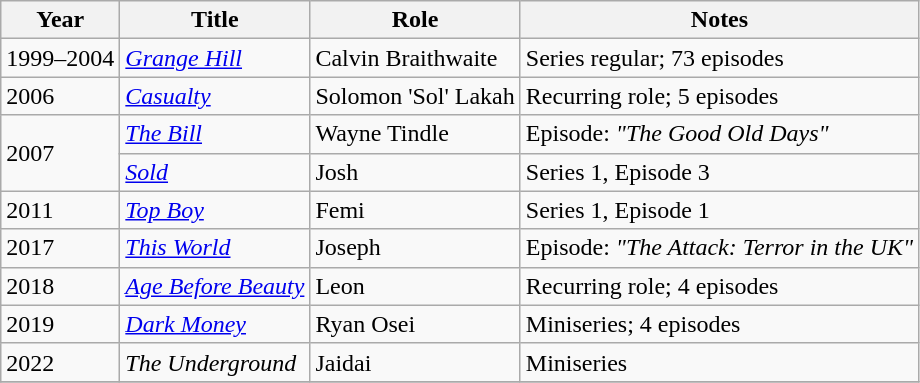<table class="wikitable sortable">
<tr>
<th>Year</th>
<th>Title</th>
<th>Role</th>
<th class="unsortable">Notes</th>
</tr>
<tr>
<td>1999–2004</td>
<td><em><a href='#'>Grange Hill</a></em></td>
<td>Calvin Braithwaite</td>
<td>Series regular; 73 episodes</td>
</tr>
<tr>
<td>2006</td>
<td><em><a href='#'>Casualty</a></em></td>
<td>Solomon 'Sol' Lakah</td>
<td>Recurring role; 5 episodes</td>
</tr>
<tr>
<td rowspan="2">2007</td>
<td><em><a href='#'>The Bill</a></em></td>
<td>Wayne Tindle</td>
<td>Episode: <em>"The Good Old Days"</em></td>
</tr>
<tr>
<td><em><a href='#'>Sold</a></em></td>
<td>Josh</td>
<td>Series 1, Episode 3</td>
</tr>
<tr>
<td>2011</td>
<td><em><a href='#'>Top Boy</a></em></td>
<td>Femi</td>
<td>Series 1, Episode 1</td>
</tr>
<tr>
<td>2017</td>
<td><em><a href='#'>This World</a></em></td>
<td>Joseph</td>
<td>Episode: <em>"The Attack: Terror in the UK"</em></td>
</tr>
<tr>
<td>2018</td>
<td><em><a href='#'>Age Before Beauty</a></em></td>
<td>Leon</td>
<td>Recurring role; 4 episodes</td>
</tr>
<tr>
<td>2019</td>
<td><em><a href='#'>Dark Money</a></em></td>
<td>Ryan Osei</td>
<td>Miniseries; 4 episodes</td>
</tr>
<tr>
<td>2022</td>
<td><em>The Underground</em></td>
<td>Jaidai</td>
<td>Miniseries</td>
</tr>
<tr>
</tr>
</table>
